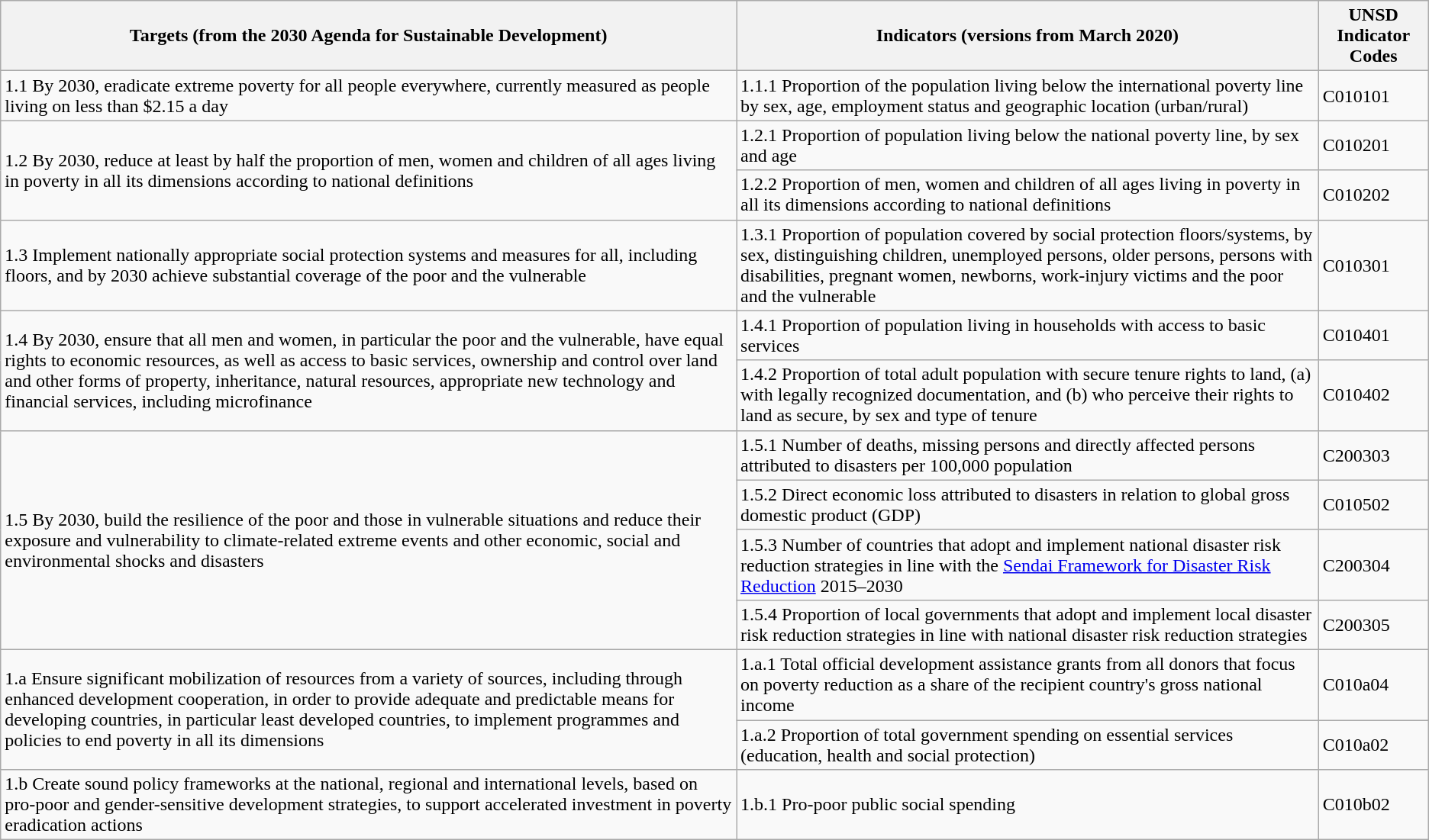<table class="wikitable">
<tr>
<th>Targets (from the 2030 Agenda for Sustainable Development)</th>
<th>Indicators (versions from March 2020)</th>
<th>UNSD Indicator Codes </th>
</tr>
<tr>
<td>1.1 By 2030, eradicate extreme poverty for all people everywhere, currently measured as people living on less than $2.15 a day</td>
<td>1.1.1 Proportion of the population living below the international poverty line by sex, age, employment status and geographic location (urban/rural)</td>
<td>C010101</td>
</tr>
<tr>
<td colspan="1" rowspan="2">1.2 By 2030, reduce at least by half the proportion of men, women and children of all ages living in poverty in all its dimensions according to national definitions</td>
<td>1.2.1 Proportion of population living below the national poverty line, by sex and age</td>
<td>C010201</td>
</tr>
<tr>
<td>1.2.2 Proportion of men, women and children of all ages living in poverty in all its dimensions according to national definitions</td>
<td>C010202</td>
</tr>
<tr>
<td>1.3 Implement nationally appropriate social protection systems and measures for all, including floors, and by 2030 achieve substantial coverage of the poor and the vulnerable</td>
<td>1.3.1 Proportion of population covered by social protection floors/systems, by sex, distinguishing children, unemployed persons, older persons, persons with disabilities, pregnant women, newborns, work-injury victims and the poor and the vulnerable</td>
<td>C010301</td>
</tr>
<tr>
<td colspan="1" rowspan="2">1.4 By 2030, ensure that all men and women, in particular the poor and the vulnerable, have equal rights to economic resources, as well as access to basic services, ownership and control over land and other forms of property, inheritance, natural resources, appropriate new technology and financial services, including microfinance</td>
<td>1.4.1 Proportion of population living in households with access to basic services</td>
<td>C010401</td>
</tr>
<tr>
<td>1.4.2 Proportion of total adult population with secure tenure rights to land, (a) with legally recognized documentation, and (b) who perceive their rights to land as secure, by sex and type of tenure</td>
<td>C010402</td>
</tr>
<tr>
<td colspan="1" rowspan="4">1.5 By 2030, build the resilience of the poor and those in vulnerable situations and reduce their exposure and vulnerability to climate-related extreme events and other economic, social and environmental shocks and disasters</td>
<td>1.5.1 Number of deaths, missing persons and directly affected persons attributed to disasters per 100,000 population</td>
<td>C200303</td>
</tr>
<tr>
<td>1.5.2 Direct economic loss attributed to disasters in relation to global gross domestic product (GDP)</td>
<td>C010502</td>
</tr>
<tr>
<td>1.5.3 Number of countries that adopt and implement national disaster risk reduction strategies in line with the <a href='#'>Sendai Framework for Disaster Risk Reduction</a> 2015–2030</td>
<td>C200304</td>
</tr>
<tr>
<td>1.5.4 Proportion of local governments that adopt and implement local disaster risk reduction strategies in line with national disaster risk reduction strategies</td>
<td>C200305</td>
</tr>
<tr>
<td colspan="1" rowspan="2">1.a Ensure significant mobilization of resources from a variety of sources, including through enhanced development cooperation, in order to provide adequate and predictable means for developing countries, in particular least developed countries, to implement programmes and policies to end poverty in all its dimensions</td>
<td>1.a.1 Total official development assistance grants from all donors that focus on poverty reduction as a share of the recipient country's gross national income</td>
<td>C010a04</td>
</tr>
<tr>
<td>1.a.2 Proportion of total government spending on essential services (education, health and social protection)</td>
<td>C010a02</td>
</tr>
<tr>
<td>1.b Create sound policy frameworks at the national, regional and international levels, based on pro-poor and gender-sensitive development strategies, to support accelerated investment in poverty eradication actions</td>
<td>1.b.1 Pro-poor public social spending</td>
<td>C010b02</td>
</tr>
</table>
